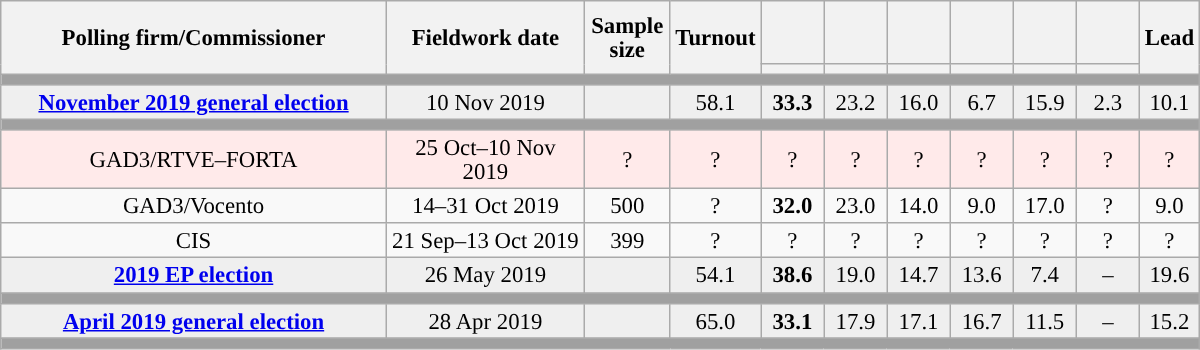<table class="wikitable collapsible collapsed" style="text-align:center; font-size:95%; line-height:16px;">
<tr style="height:42px;">
<th style="width:250px;" rowspan="2">Polling firm/Commissioner</th>
<th style="width:125px;" rowspan="2">Fieldwork date</th>
<th style="width:50px;" rowspan="2">Sample size</th>
<th style="width:45px;" rowspan="2">Turnout</th>
<th style="width:35px;"></th>
<th style="width:35px;"></th>
<th style="width:35px;"></th>
<th style="width:35px;"></th>
<th style="width:35px;"></th>
<th style="width:35px;"></th>
<th style="width:30px;" rowspan="2">Lead</th>
</tr>
<tr>
<th style="color:inherit;background:"></th>
<th style="color:inherit;background:"></th>
<th style="color:inherit;background:"></th>
<th style="color:inherit;background:"></th>
<th style="color:inherit;background:"></th>
<th style="color:inherit;background:"></th>
</tr>
<tr>
<td colspan="11" style="background:#A0A0A0"></td>
</tr>
<tr style="background:#EFEFEF;">
<td><strong><a href='#'>November 2019 general election</a></strong></td>
<td>10 Nov 2019</td>
<td></td>
<td>58.1</td>
<td><strong>33.3</strong><br></td>
<td>23.2<br></td>
<td>16.0<br></td>
<td>6.7<br></td>
<td>15.9<br></td>
<td>2.3<br></td>
<td style="background:">10.1</td>
</tr>
<tr>
<td colspan="11" style="background:#A0A0A0"></td>
</tr>
<tr style="background:#FFEAEA;">
<td>GAD3/RTVE–FORTA</td>
<td>25 Oct–10 Nov 2019</td>
<td>?</td>
<td>?</td>
<td>?<br></td>
<td>?<br></td>
<td>?<br></td>
<td>?<br></td>
<td>?<br></td>
<td>?<br></td>
<td style="background:">?</td>
</tr>
<tr>
<td>GAD3/Vocento</td>
<td>14–31 Oct 2019</td>
<td>500</td>
<td>?</td>
<td><strong>32.0</strong><br></td>
<td>23.0<br></td>
<td>14.0<br></td>
<td>9.0<br></td>
<td>17.0<br></td>
<td>?<br></td>
<td style="background:">9.0</td>
</tr>
<tr>
<td>CIS</td>
<td>21 Sep–13 Oct 2019</td>
<td>399</td>
<td>?</td>
<td>?<br></td>
<td>?<br></td>
<td>?<br></td>
<td>?<br></td>
<td>?<br></td>
<td>?<br></td>
<td style="background:">?</td>
</tr>
<tr style="background:#EFEFEF;">
<td><strong><a href='#'>2019 EP election</a></strong></td>
<td>26 May 2019</td>
<td></td>
<td>54.1</td>
<td><strong>38.6</strong><br></td>
<td>19.0<br></td>
<td>14.7<br></td>
<td>13.6<br></td>
<td>7.4<br></td>
<td>–</td>
<td style="background:">19.6</td>
</tr>
<tr>
<td colspan="11" style="background:#A0A0A0"></td>
</tr>
<tr style="background:#EFEFEF;">
<td><strong><a href='#'>April 2019 general election</a></strong></td>
<td>28 Apr 2019</td>
<td></td>
<td>65.0</td>
<td><strong>33.1</strong><br></td>
<td>17.9<br></td>
<td>17.1<br></td>
<td>16.7<br></td>
<td>11.5<br></td>
<td>–</td>
<td style="background:">15.2</td>
</tr>
<tr>
<td colspan="11" style="background:#A0A0A0"></td>
</tr>
</table>
